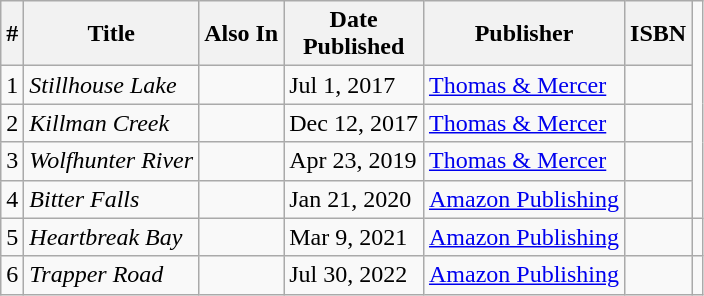<table class="wikitable">
<tr>
<th>#</th>
<th>Title</th>
<th>Also In</th>
<th>Date<br>Published</th>
<th>Publisher</th>
<th>ISBN</th>
</tr>
<tr>
<td>1</td>
<td><em>Stillhouse Lake</em></td>
<td></td>
<td>Jul 1, 2017</td>
<td><a href='#'>Thomas & Mercer</a></td>
<td></td>
</tr>
<tr>
<td>2</td>
<td><em>Killman Creek</em></td>
<td></td>
<td>Dec 12, 2017</td>
<td><a href='#'>Thomas & Mercer</a></td>
<td></td>
</tr>
<tr>
<td>3</td>
<td><em>Wolfhunter River</em></td>
<td></td>
<td>Apr 23, 2019</td>
<td><a href='#'>Thomas & Mercer</a></td>
<td></td>
</tr>
<tr>
<td>4</td>
<td><em>Bitter Falls</em></td>
<td></td>
<td>Jan 21, 2020</td>
<td><a href='#'>Amazon Publishing</a></td>
<td></td>
</tr>
<tr>
<td>5</td>
<td><em>Heartbreak Bay</em></td>
<td></td>
<td>Mar 9, 2021</td>
<td><a href='#'>Amazon Publishing</a></td>
<td></td>
<td></td>
</tr>
<tr>
<td>6</td>
<td><em>Trapper Road</em></td>
<td></td>
<td>Jul 30, 2022</td>
<td><a href='#'>Amazon Publishing</a></td>
<td></td>
</tr>
</table>
